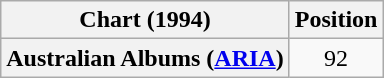<table class="wikitable plainrowheaders" style="text-align:center">
<tr>
<th>Chart (1994)</th>
<th>Position</th>
</tr>
<tr>
<th scope="row">Australian Albums (<a href='#'>ARIA</a>)</th>
<td>92</td>
</tr>
</table>
